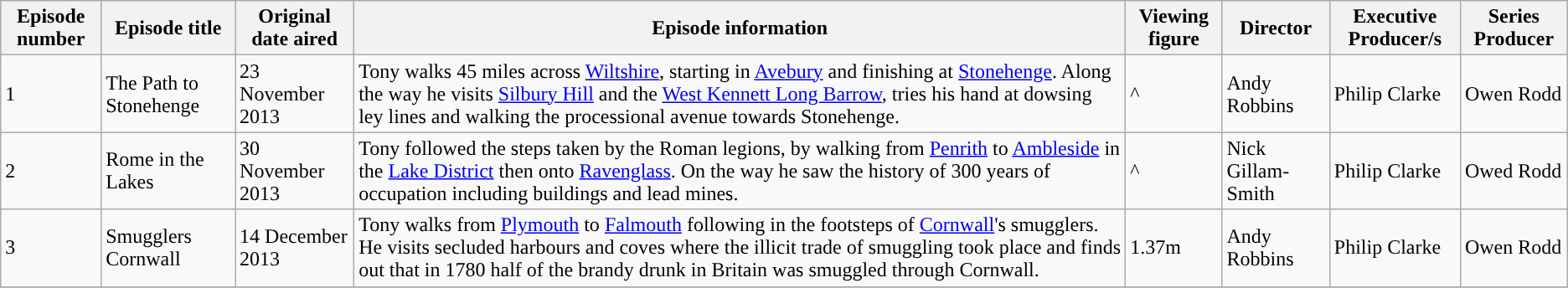<table class="wikitable sortable">
<tr>
<th>Episode number</th>
<th>Episode title</th>
<th>Original date aired</th>
<th>Episode information</th>
<th>Viewing figure</th>
<th>Director</th>
<th>Executive Producer/s</th>
<th>Series Producer</th>
</tr>
<tr>
<td>1</td>
<td>The Path to Stonehenge</td>
<td>23 November 2013</td>
<td>Tony walks 45 miles across <a href='#'>Wiltshire</a>, starting in <a href='#'>Avebury</a> and finishing at <a href='#'>Stonehenge</a>. Along the way he visits <a href='#'>Silbury Hill</a> and the <a href='#'>West Kennett Long Barrow</a>, tries his hand at dowsing ley lines and walking the processional avenue towards Stonehenge.</td>
<td>^</td>
<td>Andy Robbins</td>
<td>Philip Clarke</td>
<td>Owen Rodd</td>
</tr>
<tr>
<td>2</td>
<td>Rome in the Lakes</td>
<td>30 November 2013</td>
<td>Tony followed the steps taken by the Roman legions, by walking from <a href='#'>Penrith</a> to <a href='#'>Ambleside</a> in the <a href='#'>Lake District</a> then onto <a href='#'>Ravenglass</a>. On the way he saw the history of 300 years of occupation including buildings and lead mines.</td>
<td>^</td>
<td>Nick Gillam-Smith</td>
<td>Philip Clarke</td>
<td>Owed Rodd</td>
</tr>
<tr>
<td>3</td>
<td>Smugglers Cornwall</td>
<td>14 December 2013</td>
<td>Tony walks from <a href='#'>Plymouth</a> to <a href='#'>Falmouth</a> following in the footsteps of <a href='#'>Cornwall</a>'s smugglers. He visits secluded harbours and coves where the illicit trade of smuggling took place and finds out that in 1780 half of the brandy drunk in Britain was smuggled through Cornwall.</td>
<td>1.37m</td>
<td>Andy Robbins</td>
<td>Philip Clarke</td>
<td>Owen Rodd</td>
</tr>
<tr>
</tr>
</table>
